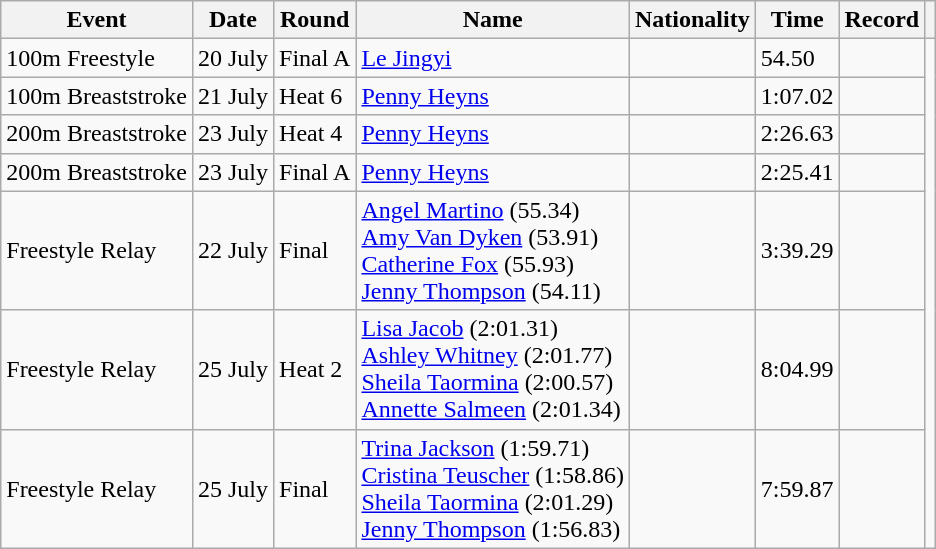<table class="wikitable sortable">
<tr>
<th>Event</th>
<th>Date</th>
<th>Round</th>
<th>Name</th>
<th>Nationality</th>
<th>Time</th>
<th>Record</th>
<th></th>
</tr>
<tr>
<td>100m Freestyle</td>
<td>20 July</td>
<td>Final A</td>
<td align="left"><a href='#'>Le Jingyi</a></td>
<td align="left"></td>
<td>54.50</td>
<td></td>
</tr>
<tr>
<td>100m Breaststroke</td>
<td>21 July</td>
<td>Heat 6</td>
<td align="left"><a href='#'>Penny Heyns</a></td>
<td align="left"></td>
<td>1:07.02</td>
<td></td>
</tr>
<tr>
<td>200m Breaststroke</td>
<td>23 July</td>
<td>Heat 4</td>
<td align="left"><a href='#'>Penny Heyns</a></td>
<td align="left"></td>
<td>2:26.63</td>
<td></td>
</tr>
<tr>
<td>200m Breaststroke</td>
<td>23 July</td>
<td>Final A</td>
<td align="left"><a href='#'>Penny Heyns</a></td>
<td align="left"></td>
<td>2:25.41</td>
<td></td>
</tr>
<tr>
<td> Freestyle Relay</td>
<td>22 July</td>
<td>Final</td>
<td align=left><a href='#'>Angel Martino</a> (55.34)<br><a href='#'>Amy Van Dyken</a> (53.91)<br><a href='#'>Catherine Fox</a> (55.93)<br><a href='#'>Jenny Thompson</a> (54.11)</td>
<td align=left></td>
<td>3:39.29</td>
<td></td>
</tr>
<tr>
<td> Freestyle Relay</td>
<td>25 July</td>
<td>Heat 2</td>
<td align=left><a href='#'>Lisa Jacob</a> (2:01.31)<br><a href='#'>Ashley Whitney</a> (2:01.77)<br><a href='#'>Sheila Taormina</a> (2:00.57)<br><a href='#'>Annette Salmeen</a> (2:01.34)</td>
<td align=left></td>
<td>8:04.99</td>
<td></td>
</tr>
<tr>
<td> Freestyle Relay</td>
<td>25 July</td>
<td>Final</td>
<td align=left><a href='#'>Trina Jackson</a> (1:59.71)<br><a href='#'>Cristina Teuscher</a> (1:58.86)<br><a href='#'>Sheila Taormina</a> (2:01.29)<br><a href='#'>Jenny Thompson</a> (1:56.83)</td>
<td align=left></td>
<td>7:59.87</td>
<td></td>
</tr>
</table>
